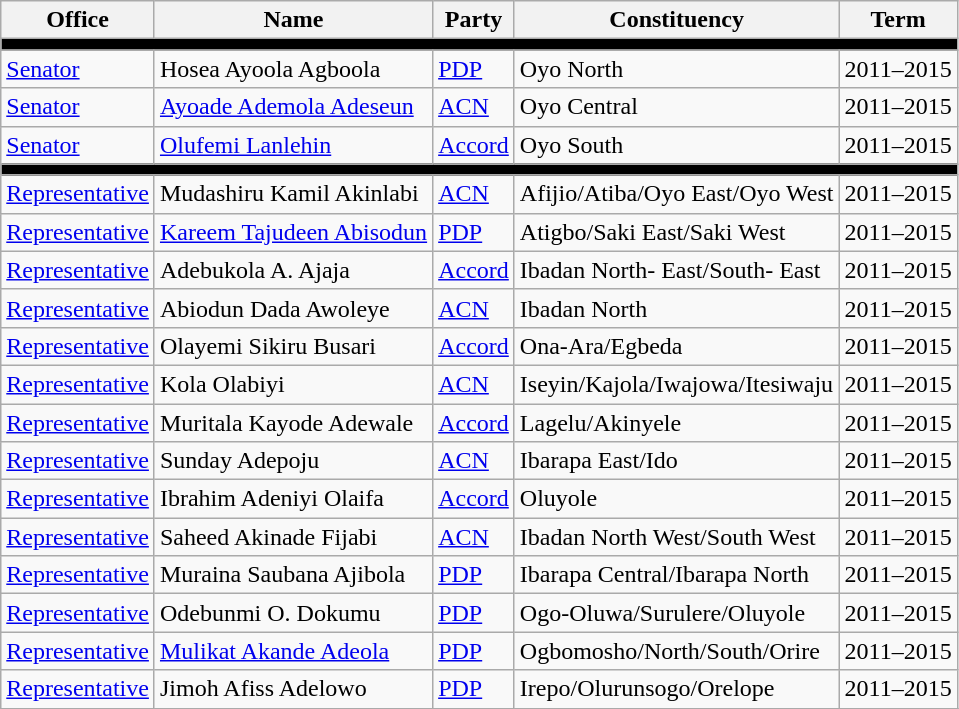<table class="wikitable">
<tr>
<th>Office</th>
<th>Name</th>
<th>Party</th>
<th>Constituency</th>
<th>Term</th>
</tr>
<tr>
<td bgcolor=#000000 colspan=5></td>
</tr>
<tr>
<td><a href='#'>Senator</a></td>
<td>Hosea Ayoola Agboola</td>
<td><a href='#'>PDP</a></td>
<td>Oyo North</td>
<td>2011–2015</td>
</tr>
<tr>
<td><a href='#'>Senator</a></td>
<td><a href='#'>Ayoade Ademola Adeseun</a></td>
<td><a href='#'>ACN</a></td>
<td>Oyo Central</td>
<td>2011–2015</td>
</tr>
<tr>
<td><a href='#'>Senator</a></td>
<td><a href='#'>Olufemi Lanlehin</a></td>
<td><a href='#'>Accord</a></td>
<td>Oyo South</td>
<td>2011–2015</td>
</tr>
<tr>
<td bgcolor=#000000 colspan=5></td>
</tr>
<tr>
<td><a href='#'>Representative</a></td>
<td>Mudashiru Kamil Akinlabi</td>
<td><a href='#'>ACN</a></td>
<td>Afijio/Atiba/Oyo East/Oyo West</td>
<td>2011–2015</td>
</tr>
<tr>
<td><a href='#'>Representative</a></td>
<td><a href='#'>Kareem Tajudeen Abisodun</a></td>
<td><a href='#'>PDP</a></td>
<td>Atigbo/Saki East/Saki West</td>
<td>2011–2015</td>
</tr>
<tr>
<td><a href='#'>Representative</a></td>
<td>Adebukola A. Ajaja</td>
<td><a href='#'>Accord</a></td>
<td>Ibadan North- East/South- East</td>
<td>2011–2015</td>
</tr>
<tr>
<td><a href='#'>Representative</a></td>
<td>Abiodun Dada Awoleye</td>
<td><a href='#'>ACN</a></td>
<td>Ibadan North</td>
<td>2011–2015</td>
</tr>
<tr>
<td><a href='#'>Representative</a></td>
<td>Olayemi Sikiru Busari</td>
<td><a href='#'>Accord</a></td>
<td>Ona-Ara/Egbeda</td>
<td>2011–2015</td>
</tr>
<tr>
<td><a href='#'>Representative</a></td>
<td>Kola Olabiyi</td>
<td><a href='#'>ACN</a></td>
<td>Iseyin/Kajola/Iwajowa/Itesiwaju</td>
<td>2011–2015</td>
</tr>
<tr>
<td><a href='#'>Representative</a></td>
<td>Muritala Kayode Adewale</td>
<td><a href='#'>Accord</a></td>
<td>Lagelu/Akinyele</td>
<td>2011–2015</td>
</tr>
<tr>
<td><a href='#'>Representative</a></td>
<td>Sunday Adepoju</td>
<td><a href='#'>ACN</a></td>
<td>Ibarapa East/Ido</td>
<td>2011–2015</td>
</tr>
<tr>
<td><a href='#'>Representative</a></td>
<td>Ibrahim Adeniyi Olaifa</td>
<td><a href='#'>Accord</a></td>
<td>Oluyole</td>
<td>2011–2015</td>
</tr>
<tr>
<td><a href='#'>Representative</a></td>
<td>Saheed Akinade Fijabi</td>
<td><a href='#'>ACN</a></td>
<td>Ibadan North West/South West</td>
<td>2011–2015</td>
</tr>
<tr>
<td><a href='#'>Representative</a></td>
<td>Muraina Saubana Ajibola</td>
<td><a href='#'>PDP</a></td>
<td>Ibarapa Central/Ibarapa North</td>
<td>2011–2015</td>
</tr>
<tr>
<td><a href='#'>Representative</a></td>
<td>Odebunmi O. Dokumu</td>
<td><a href='#'>PDP</a></td>
<td>Ogo-Oluwa/Surulere/Oluyole</td>
<td>2011–2015</td>
</tr>
<tr>
<td><a href='#'>Representative</a></td>
<td><a href='#'>Mulikat Akande Adeola</a></td>
<td><a href='#'>PDP</a></td>
<td>Ogbomosho/North/South/Orire</td>
<td>2011–2015</td>
</tr>
<tr>
<td><a href='#'>Representative</a></td>
<td>Jimoh Afiss Adelowo</td>
<td><a href='#'>PDP</a></td>
<td>Irepo/Olurunsogo/Orelope</td>
<td>2011–2015</td>
</tr>
<tr>
</tr>
</table>
